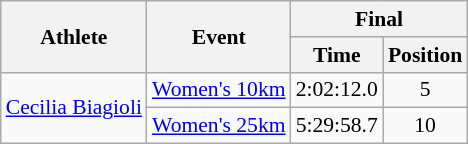<table class="wikitable" border="1" style="font-size:90%">
<tr>
<th rowspan=2>Athlete</th>
<th rowspan=2>Event</th>
<th colspan=2>Final</th>
</tr>
<tr>
<th>Time</th>
<th>Position</th>
</tr>
<tr>
<td rowspan=2><a href='#'>Cecilia Biagioli</a></td>
<td><a href='#'>Women's 10km</a></td>
<td align=center>2:02:12.0</td>
<td align=center>5</td>
</tr>
<tr>
<td><a href='#'>Women's 25km</a></td>
<td align=center>5:29:58.7</td>
<td align=center>10</td>
</tr>
</table>
